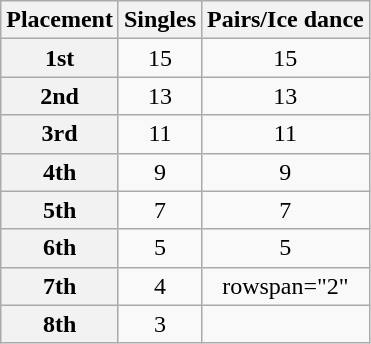<table class="wikitable unsortable" style="text-align:center">
<tr>
<th scope="col">Placement</th>
<th scope="col">Singles</th>
<th scope="col">Pairs/Ice dance</th>
</tr>
<tr>
<th scope="row">1st</th>
<td>15</td>
<td>15</td>
</tr>
<tr>
<th scope="row">2nd</th>
<td>13</td>
<td>13</td>
</tr>
<tr>
<th scope="row">3rd</th>
<td>11</td>
<td>11</td>
</tr>
<tr>
<th scope="row">4th</th>
<td>9</td>
<td>9</td>
</tr>
<tr>
<th scope="row">5th</th>
<td>7</td>
<td>7</td>
</tr>
<tr>
<th scope="row">6th</th>
<td>5</td>
<td>5</td>
</tr>
<tr>
<th scope="row">7th</th>
<td>4</td>
<td>rowspan="2" </td>
</tr>
<tr>
<th scope="row">8th</th>
<td>3</td>
</tr>
</table>
